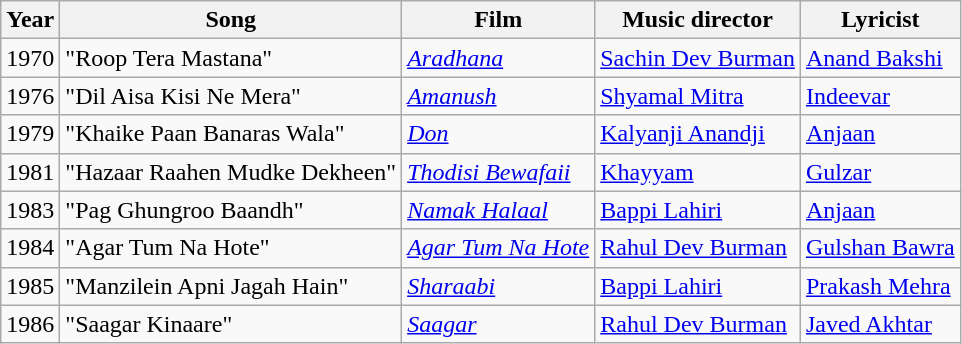<table class="wikitable sortable">
<tr>
<th>Year</th>
<th>Song</th>
<th>Film</th>
<th>Music director</th>
<th>Lyricist</th>
</tr>
<tr>
<td>1970</td>
<td>"Roop Tera Mastana"</td>
<td><em><a href='#'>Aradhana</a></em></td>
<td><a href='#'>Sachin Dev Burman</a></td>
<td><a href='#'>Anand Bakshi</a></td>
</tr>
<tr>
<td>1976</td>
<td>"Dil Aisa Kisi Ne Mera"</td>
<td><em><a href='#'>Amanush</a></em></td>
<td><a href='#'>Shyamal Mitra</a></td>
<td><a href='#'>Indeevar</a></td>
</tr>
<tr>
<td>1979</td>
<td>"Khaike Paan Banaras Wala"</td>
<td><em><a href='#'>Don</a></em></td>
<td><a href='#'>Kalyanji Anandji</a></td>
<td><a href='#'>Anjaan</a></td>
</tr>
<tr>
<td>1981</td>
<td>"Hazaar Raahen Mudke Dekheen"</td>
<td><em><a href='#'>Thodisi Bewafaii</a></em></td>
<td><a href='#'>Khayyam</a></td>
<td><a href='#'>Gulzar</a></td>
</tr>
<tr>
<td>1983</td>
<td>"Pag Ghungroo Baandh"</td>
<td><em><a href='#'>Namak Halaal</a></em></td>
<td><a href='#'>Bappi Lahiri</a></td>
<td><a href='#'>Anjaan</a></td>
</tr>
<tr>
<td>1984</td>
<td>"Agar Tum Na Hote"</td>
<td><em><a href='#'>Agar Tum Na Hote</a></em></td>
<td><a href='#'>Rahul Dev Burman</a></td>
<td><a href='#'>Gulshan Bawra</a></td>
</tr>
<tr>
<td>1985</td>
<td>"Manzilein Apni Jagah Hain"</td>
<td><em><a href='#'>Sharaabi</a></em></td>
<td><a href='#'>Bappi Lahiri</a></td>
<td><a href='#'>Prakash Mehra</a></td>
</tr>
<tr>
<td>1986</td>
<td>"Saagar Kinaare"</td>
<td><em><a href='#'>Saagar</a></em></td>
<td><a href='#'>Rahul Dev Burman</a></td>
<td><a href='#'>Javed Akhtar</a></td>
</tr>
</table>
